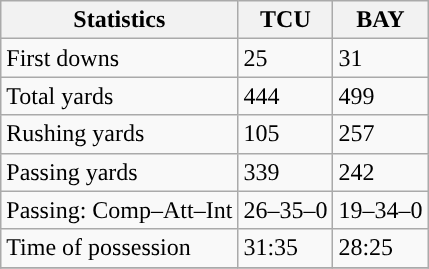<table class="wikitable" style="float: left;">
<tr>
<th>Statistics</th>
<th>TCU</th>
<th>BAY</th>
</tr>
<tr>
<td>First downs</td>
<td>25</td>
<td>31</td>
</tr>
<tr>
<td>Total yards</td>
<td>444</td>
<td>499</td>
</tr>
<tr>
<td>Rushing yards</td>
<td>105</td>
<td>257</td>
</tr>
<tr>
<td>Passing yards</td>
<td>339</td>
<td>242</td>
</tr>
<tr>
<td>Passing: Comp–Att–Int</td>
<td>26–35–0</td>
<td>19–34–0</td>
</tr>
<tr>
<td>Time of possession</td>
<td>31:35</td>
<td>28:25</td>
</tr>
<tr>
</tr>
</table>
